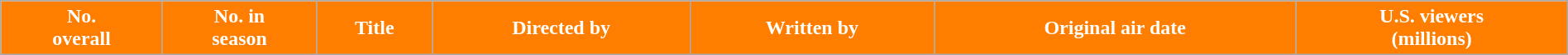<table class="wikitable plainrowheaders" style="width:100%;">
<tr style="color:White">
<th style="background:#FF7E00;">No.<br>overall</th>
<th style="background:#FF7E00;">No. in<br>season</th>
<th style="background:#FF7E00;">Title</th>
<th style="background:#FF7E00;">Directed by</th>
<th style="background:#FF7E00;">Written by</th>
<th style="background:#FF7E00;">Original air date</th>
<th style="background:#FF7E00;">U.S. viewers<br>(millions)<br>




</th>
</tr>
</table>
